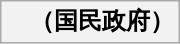<table class="wikitable" style="margin:0 auto">
<tr>
<th>　（国民政府）</th>
</tr>
</table>
